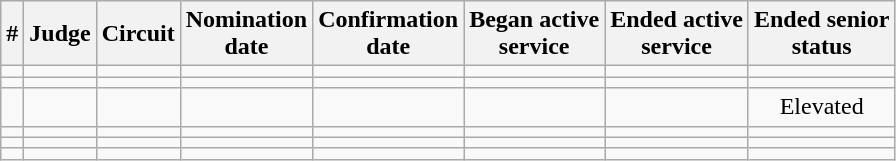<table class="sortable wikitable">
<tr bgcolor="#ececec">
<th>#</th>
<th>Judge</th>
<th>Circuit</th>
<th>Nomination<br>date</th>
<th>Confirmation<br>date</th>
<th>Began active<br>service</th>
<th>Ended active<br>service</th>
<th>Ended senior<br>status</th>
</tr>
<tr>
<td></td>
<td></td>
<td></td>
<td></td>
<td></td>
<td></td>
<td></td>
<td></td>
</tr>
<tr>
<td></td>
<td></td>
<td></td>
<td></td>
<td></td>
<td></td>
<td></td>
<td align="center"></td>
</tr>
<tr>
<td></td>
<td></td>
<td></td>
<td></td>
<td></td>
<td></td>
<td></td>
<td align="center">Elevated</td>
</tr>
<tr>
<td></td>
<td></td>
<td></td>
<td></td>
<td></td>
<td></td>
<td></td>
<td align="center"></td>
</tr>
<tr>
<td></td>
<td></td>
<td></td>
<td></td>
<td></td>
<td></td>
<td></td>
<td align="center"></td>
</tr>
<tr>
<td></td>
<td></td>
<td></td>
<td></td>
<td></td>
<td></td>
<td></td>
<td align="center"></td>
</tr>
</table>
